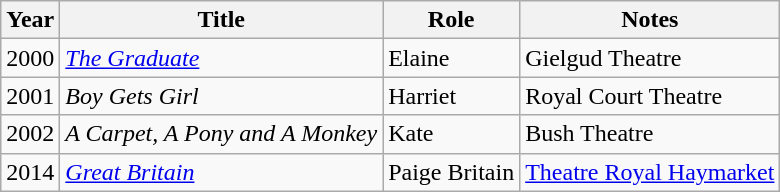<table class="wikitable sortable">
<tr>
<th>Year</th>
<th>Title</th>
<th>Role</th>
<th class="unsortable">Notes</th>
</tr>
<tr>
<td>2000</td>
<td><em><a href='#'>The Graduate</a></em></td>
<td>Elaine</td>
<td>Gielgud Theatre</td>
</tr>
<tr>
<td>2001</td>
<td><em>Boy Gets Girl</em></td>
<td>Harriet</td>
<td>Royal Court Theatre</td>
</tr>
<tr>
<td>2002</td>
<td><em>A Carpet, A Pony and A Monkey</em></td>
<td>Kate</td>
<td>Bush Theatre</td>
</tr>
<tr>
<td>2014</td>
<td><em><a href='#'>Great Britain</a></em></td>
<td>Paige Britain</td>
<td><a href='#'>Theatre Royal Haymarket</a></td>
</tr>
</table>
